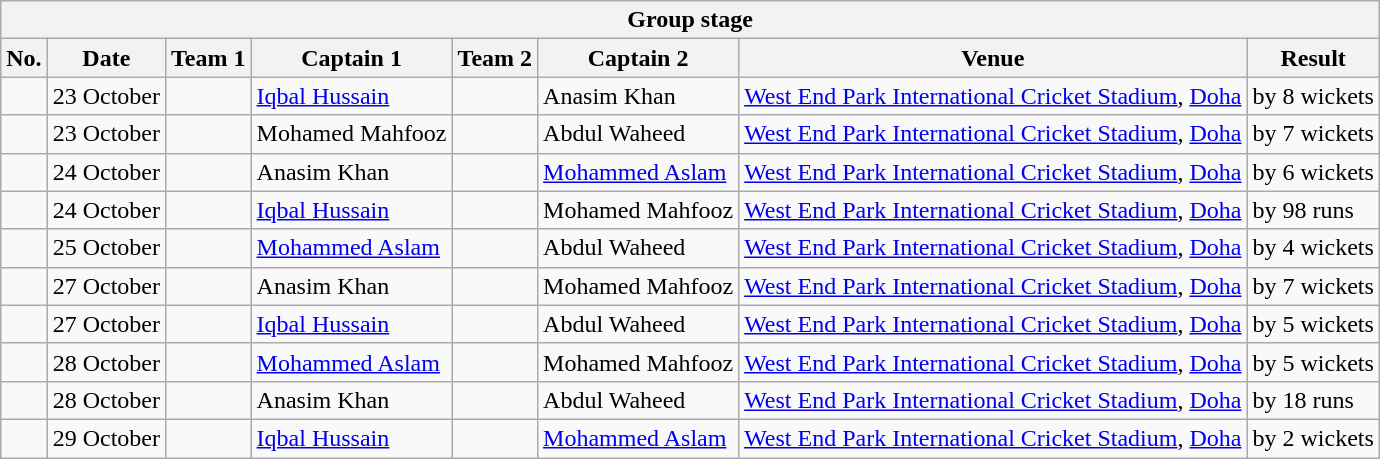<table class="wikitable">
<tr>
<th colspan="9">Group stage</th>
</tr>
<tr>
<th>No.</th>
<th>Date</th>
<th>Team 1</th>
<th>Captain 1</th>
<th>Team 2</th>
<th>Captain 2</th>
<th>Venue</th>
<th>Result</th>
</tr>
<tr>
<td></td>
<td>23 October</td>
<td></td>
<td><a href='#'>Iqbal Hussain</a></td>
<td></td>
<td>Anasim Khan</td>
<td><a href='#'>West End Park International Cricket Stadium</a>, <a href='#'>Doha</a></td>
<td> by 8 wickets</td>
</tr>
<tr>
<td></td>
<td>23 October</td>
<td></td>
<td>Mohamed Mahfooz</td>
<td></td>
<td>Abdul Waheed</td>
<td><a href='#'>West End Park International Cricket Stadium</a>, <a href='#'>Doha</a></td>
<td> by 7 wickets</td>
</tr>
<tr>
<td></td>
<td>24 October</td>
<td></td>
<td>Anasim Khan</td>
<td></td>
<td><a href='#'>Mohammed Aslam</a></td>
<td><a href='#'>West End Park International Cricket Stadium</a>, <a href='#'>Doha</a></td>
<td> by 6 wickets</td>
</tr>
<tr>
<td></td>
<td>24 October</td>
<td></td>
<td><a href='#'>Iqbal Hussain</a></td>
<td></td>
<td>Mohamed Mahfooz</td>
<td><a href='#'>West End Park International Cricket Stadium</a>, <a href='#'>Doha</a></td>
<td> by 98 runs</td>
</tr>
<tr>
<td></td>
<td>25 October</td>
<td></td>
<td><a href='#'>Mohammed Aslam</a></td>
<td></td>
<td>Abdul Waheed</td>
<td><a href='#'>West End Park International Cricket Stadium</a>, <a href='#'>Doha</a></td>
<td> by 4 wickets</td>
</tr>
<tr>
<td></td>
<td>27 October</td>
<td></td>
<td>Anasim Khan</td>
<td></td>
<td>Mohamed Mahfooz</td>
<td><a href='#'>West End Park International Cricket Stadium</a>, <a href='#'>Doha</a></td>
<td> by 7 wickets</td>
</tr>
<tr>
<td></td>
<td>27 October</td>
<td></td>
<td><a href='#'>Iqbal Hussain</a></td>
<td></td>
<td>Abdul Waheed</td>
<td><a href='#'>West End Park International Cricket Stadium</a>, <a href='#'>Doha</a></td>
<td> by 5 wickets</td>
</tr>
<tr>
<td></td>
<td>28 October</td>
<td></td>
<td><a href='#'>Mohammed Aslam</a></td>
<td></td>
<td>Mohamed Mahfooz</td>
<td><a href='#'>West End Park International Cricket Stadium</a>, <a href='#'>Doha</a></td>
<td> by 5 wickets</td>
</tr>
<tr>
<td></td>
<td>28 October</td>
<td></td>
<td>Anasim Khan</td>
<td></td>
<td>Abdul Waheed</td>
<td><a href='#'>West End Park International Cricket Stadium</a>, <a href='#'>Doha</a></td>
<td> by 18 runs</td>
</tr>
<tr>
<td></td>
<td>29 October</td>
<td></td>
<td><a href='#'>Iqbal Hussain</a></td>
<td></td>
<td><a href='#'>Mohammed Aslam</a></td>
<td><a href='#'>West End Park International Cricket Stadium</a>, <a href='#'>Doha</a></td>
<td> by 2 wickets</td>
</tr>
</table>
